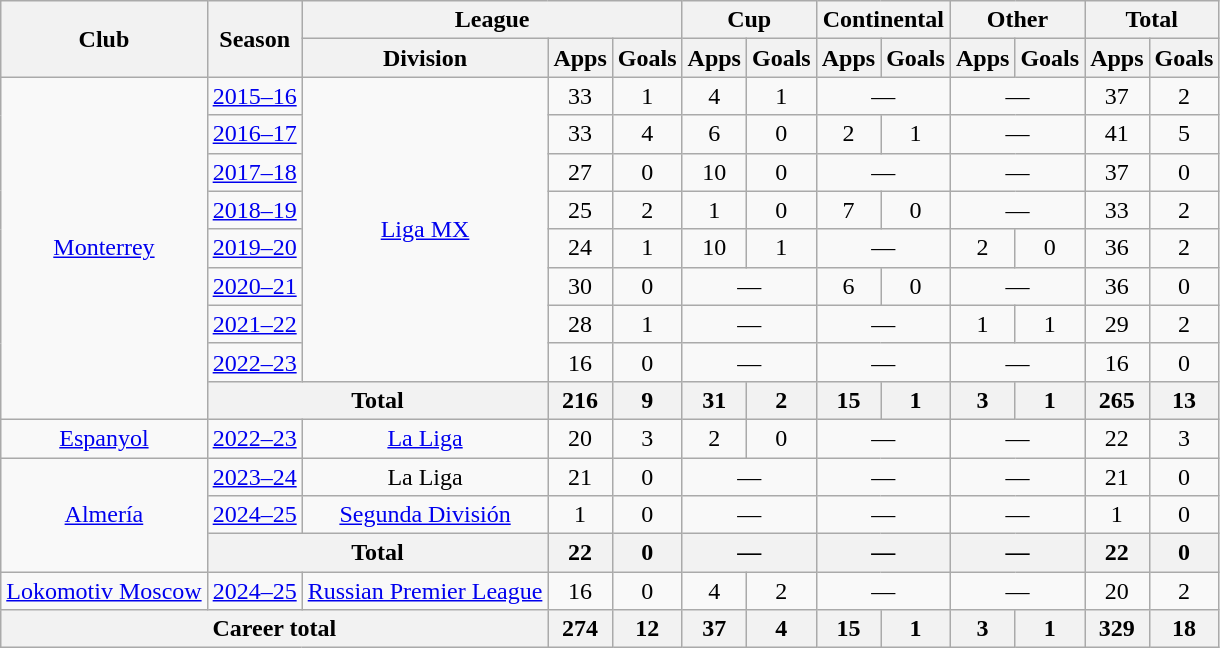<table class="wikitable" style="text-align:center">
<tr>
<th rowspan="2">Club</th>
<th rowspan="2">Season</th>
<th colspan="3">League</th>
<th colspan="2">Cup</th>
<th colspan="2">Continental</th>
<th colspan="2">Other</th>
<th colspan="2">Total</th>
</tr>
<tr>
<th>Division</th>
<th>Apps</th>
<th>Goals</th>
<th>Apps</th>
<th>Goals</th>
<th>Apps</th>
<th>Goals</th>
<th>Apps</th>
<th>Goals</th>
<th>Apps</th>
<th>Goals</th>
</tr>
<tr>
<td rowspan="9"><a href='#'>Monterrey</a></td>
<td><a href='#'>2015–16</a></td>
<td rowspan="8"><a href='#'>Liga MX</a></td>
<td>33</td>
<td>1</td>
<td>4</td>
<td>1</td>
<td colspan="2">—</td>
<td colspan="2">—</td>
<td>37</td>
<td>2</td>
</tr>
<tr>
<td><a href='#'>2016–17</a></td>
<td>33</td>
<td>4</td>
<td>6</td>
<td>0</td>
<td>2</td>
<td>1</td>
<td colspan="2">—</td>
<td>41</td>
<td>5</td>
</tr>
<tr>
<td><a href='#'>2017–18</a></td>
<td>27</td>
<td>0</td>
<td>10</td>
<td>0</td>
<td colspan="2">—</td>
<td colspan="2">—</td>
<td>37</td>
<td>0</td>
</tr>
<tr>
<td><a href='#'>2018–19</a></td>
<td>25</td>
<td>2</td>
<td>1</td>
<td>0</td>
<td>7</td>
<td>0</td>
<td colspan="2">—</td>
<td>33</td>
<td>2</td>
</tr>
<tr>
<td><a href='#'>2019–20</a></td>
<td>24</td>
<td>1</td>
<td>10</td>
<td>1</td>
<td colspan="2">—</td>
<td>2</td>
<td>0</td>
<td>36</td>
<td>2</td>
</tr>
<tr>
<td><a href='#'>2020–21</a></td>
<td>30</td>
<td>0</td>
<td colspan="2">—</td>
<td>6</td>
<td>0</td>
<td colspan="2">—</td>
<td>36</td>
<td>0</td>
</tr>
<tr>
<td><a href='#'>2021–22</a></td>
<td>28</td>
<td>1</td>
<td colspan="2">—</td>
<td colspan="2">—</td>
<td>1</td>
<td>1</td>
<td>29</td>
<td>2</td>
</tr>
<tr>
<td><a href='#'>2022–23</a></td>
<td>16</td>
<td>0</td>
<td colspan="2">—</td>
<td colspan="2">—</td>
<td colspan="2">—</td>
<td>16</td>
<td>0</td>
</tr>
<tr>
<th colspan="2">Total</th>
<th>216</th>
<th>9</th>
<th>31</th>
<th>2</th>
<th>15</th>
<th>1</th>
<th>3</th>
<th>1</th>
<th>265</th>
<th>13</th>
</tr>
<tr>
<td><a href='#'>Espanyol</a></td>
<td><a href='#'>2022–23</a></td>
<td><a href='#'>La Liga</a></td>
<td>20</td>
<td>3</td>
<td>2</td>
<td>0</td>
<td colspan="2">—</td>
<td colspan="2">—</td>
<td>22</td>
<td>3</td>
</tr>
<tr>
<td rowspan="3"><a href='#'>Almería</a></td>
<td><a href='#'>2023–24</a></td>
<td>La Liga</td>
<td>21</td>
<td>0</td>
<td colspan="2">—</td>
<td colspan="2">—</td>
<td colspan="2">—</td>
<td>21</td>
<td>0</td>
</tr>
<tr>
<td><a href='#'>2024–25</a></td>
<td><a href='#'>Segunda División</a></td>
<td>1</td>
<td>0</td>
<td colspan="2">—</td>
<td colspan="2">—</td>
<td colspan="2">—</td>
<td>1</td>
<td>0</td>
</tr>
<tr>
<th colspan="2">Total</th>
<th>22</th>
<th>0</th>
<th colspan="2">—</th>
<th colspan="2">—</th>
<th colspan="2">—</th>
<th>22</th>
<th>0</th>
</tr>
<tr>
<td rowspan="1"><a href='#'>Lokomotiv Moscow</a></td>
<td><a href='#'>2024–25</a></td>
<td><a href='#'>Russian Premier League</a></td>
<td>16</td>
<td>0</td>
<td>4</td>
<td>2</td>
<td colspan="2">—</td>
<td colspan="2">—</td>
<td>20</td>
<td>2</td>
</tr>
<tr>
<th colspan="3">Career total</th>
<th>274</th>
<th>12</th>
<th>37</th>
<th>4</th>
<th>15</th>
<th>1</th>
<th>3</th>
<th>1</th>
<th>329</th>
<th>18</th>
</tr>
</table>
